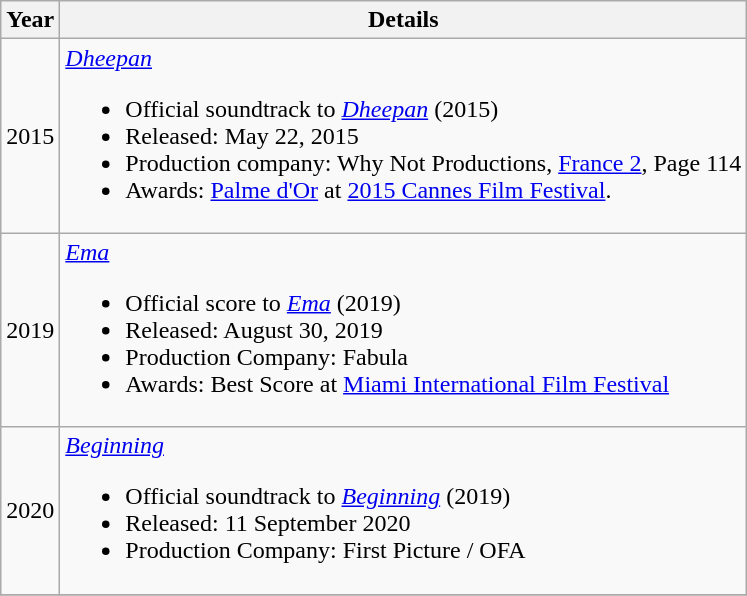<table class="wikitable">
<tr>
<th>Year</th>
<th>Details</th>
</tr>
<tr>
<td>2015</td>
<td><em><a href='#'>Dheepan</a></em><br><ul><li>Official soundtrack to <em><a href='#'>Dheepan</a></em> (2015)</li><li>Released: May 22, 2015</li><li>Production company: Why Not Productions, <a href='#'>France 2</a>, Page 114</li><li>Awards: <a href='#'>Palme d'Or</a> at <a href='#'>2015 Cannes Film Festival</a>.</li></ul></td>
</tr>
<tr>
<td>2019</td>
<td><em><a href='#'>Ema</a></em><br><ul><li>Official score to <em><a href='#'>Ema</a></em> (2019)</li><li>Released: August 30, 2019</li><li>Production Company: Fabula</li><li>Awards: Best Score at <a href='#'>Miami International Film Festival</a></li></ul></td>
</tr>
<tr>
<td>2020</td>
<td><em><a href='#'>Beginning</a></em><br><ul><li>Official soundtrack to <em><a href='#'>Beginning</a></em> (2019)</li><li>Released: 11 September 2020</li><li>Production Company: First Picture / OFA</li></ul></td>
</tr>
<tr>
</tr>
</table>
